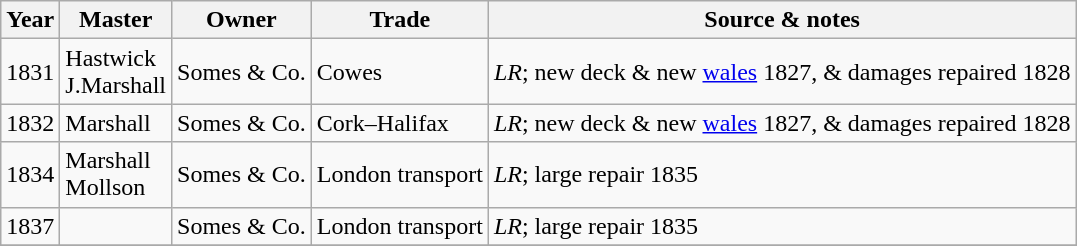<table class=" wikitable">
<tr>
<th>Year</th>
<th>Master</th>
<th>Owner</th>
<th>Trade</th>
<th>Source & notes</th>
</tr>
<tr>
<td>1831</td>
<td>Hastwick<br>J.Marshall</td>
<td>Somes & Co.</td>
<td>Cowes</td>
<td><em>LR</em>; new deck & new <a href='#'>wales</a> 1827, & damages repaired 1828</td>
</tr>
<tr>
<td>1832</td>
<td>Marshall</td>
<td>Somes & Co.</td>
<td>Cork–Halifax</td>
<td><em>LR</em>; new deck & new <a href='#'>wales</a> 1827, & damages repaired 1828</td>
</tr>
<tr>
<td>1834</td>
<td>Marshall<br>Mollson</td>
<td>Somes & Co.</td>
<td>London transport</td>
<td><em>LR</em>; large repair 1835</td>
</tr>
<tr>
<td>1837</td>
<td></td>
<td>Somes & Co.</td>
<td>London transport</td>
<td><em>LR</em>; large repair 1835</td>
</tr>
<tr>
</tr>
</table>
